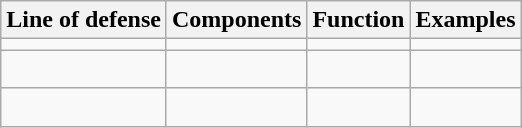<table class="wikitable">
<tr>
<th>Line of defense</th>
<th>Components</th>
<th>Function</th>
<th>Examples</th>
</tr>
<tr>
<td></td>
<td></td>
<td></td>
<td></td>
</tr>
<tr>
<td></td>
<td></td>
<td></td>
<td><br></td>
</tr>
<tr>
<td></td>
<td></td>
<td></td>
<td><br></td>
</tr>
</table>
